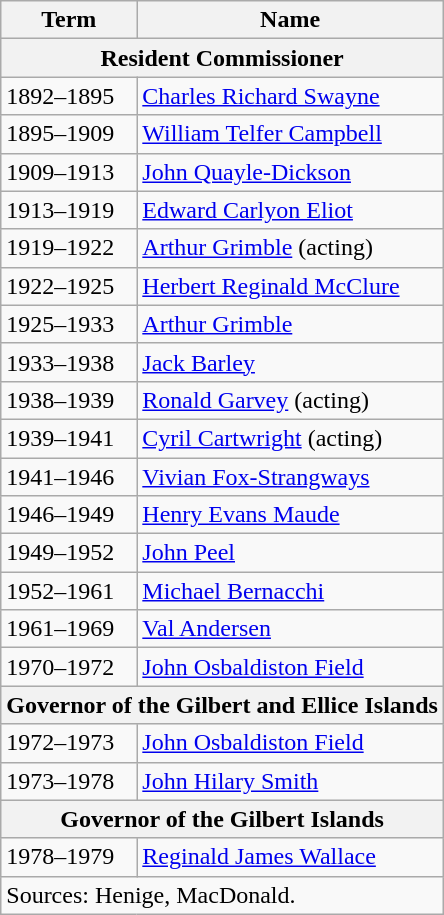<table class=wikitable>
<tr>
<th>Term</th>
<th>Name</th>
</tr>
<tr>
<th colspan=2>Resident Commissioner</th>
</tr>
<tr>
<td>1892–1895</td>
<td><a href='#'>Charles Richard Swayne</a></td>
</tr>
<tr>
<td>1895–1909</td>
<td><a href='#'>William Telfer Campbell</a></td>
</tr>
<tr>
<td>1909–1913</td>
<td><a href='#'>John Quayle-Dickson</a></td>
</tr>
<tr>
<td>1913–1919</td>
<td><a href='#'>Edward Carlyon Eliot</a></td>
</tr>
<tr>
<td>1919–1922</td>
<td><a href='#'>Arthur Grimble</a> (acting)</td>
</tr>
<tr>
<td>1922–1925</td>
<td><a href='#'>Herbert Reginald McClure</a></td>
</tr>
<tr>
<td>1925–1933</td>
<td><a href='#'>Arthur Grimble</a></td>
</tr>
<tr>
<td>1933–1938</td>
<td><a href='#'>Jack Barley</a></td>
</tr>
<tr>
<td>1938–1939</td>
<td><a href='#'>Ronald Garvey</a> (acting)</td>
</tr>
<tr>
<td>1939–1941</td>
<td><a href='#'>Cyril Cartwright</a> (acting)</td>
</tr>
<tr>
<td>1941–1946</td>
<td><a href='#'>Vivian Fox-Strangways</a></td>
</tr>
<tr>
<td>1946–1949</td>
<td><a href='#'>Henry Evans Maude</a></td>
</tr>
<tr>
<td>1949–1952</td>
<td><a href='#'>John Peel</a></td>
</tr>
<tr>
<td>1952–1961</td>
<td><a href='#'>Michael Bernacchi</a></td>
</tr>
<tr>
<td>1961–1969</td>
<td><a href='#'>Val Andersen</a></td>
</tr>
<tr>
<td>1970–1972</td>
<td><a href='#'>John Osbaldiston Field</a></td>
</tr>
<tr>
<th colspan=2>Governor of the Gilbert and Ellice Islands</th>
</tr>
<tr>
<td>1972–1973</td>
<td><a href='#'>John Osbaldiston Field</a></td>
</tr>
<tr>
<td>1973–1978</td>
<td><a href='#'>John Hilary Smith</a></td>
</tr>
<tr>
<th colspan=2>Governor of the Gilbert Islands</th>
</tr>
<tr>
<td>1978–1979</td>
<td><a href='#'>Reginald James Wallace</a></td>
</tr>
<tr>
<td colspan=2>Sources: Henige, MacDonald.</td>
</tr>
</table>
